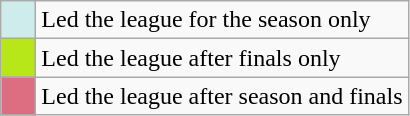<table class="wikitable">
<tr>
<td style="background:#CFECEC; width:1em"></td>
<td>Led the league for the season only</td>
</tr>
<tr>
<td style="background:#b7e718; width:1em"></td>
<td>Led the league after finals only</td>
</tr>
<tr>
<td style="background:#DD6E81; width:1em"></td>
<td>Led the league after season and finals</td>
</tr>
</table>
